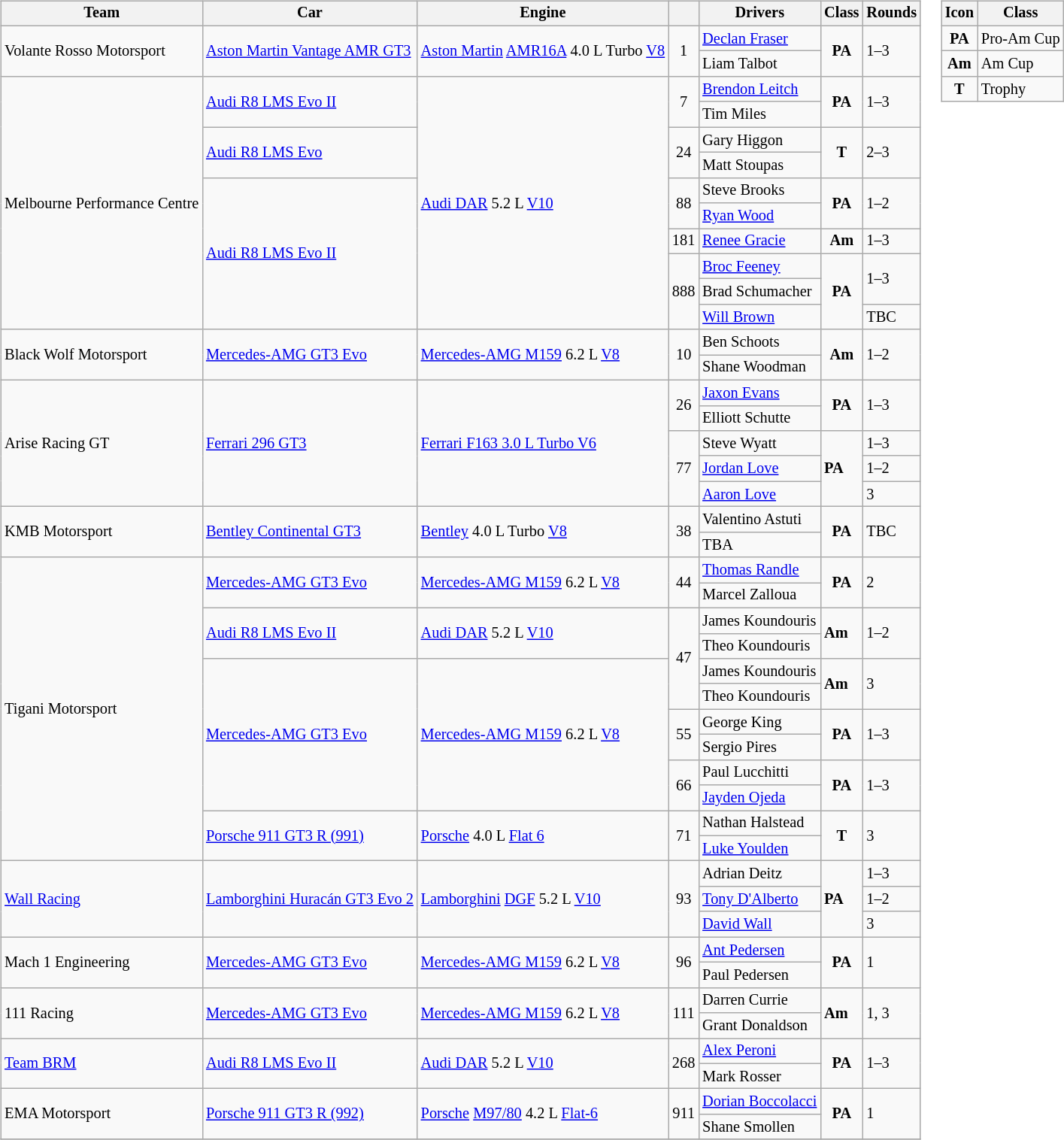<table>
<tr>
<td><br><table class="wikitable" style="font-size: 85%;">
<tr>
<th>Team</th>
<th>Car</th>
<th>Engine</th>
<th></th>
<th>Drivers</th>
<th>Class</th>
<th>Rounds</th>
</tr>
<tr>
<td rowspan="2"> Volante Rosso Motorsport</td>
<td rowspan="2"><a href='#'>Aston Martin Vantage AMR GT3</a></td>
<td rowspan="2"><a href='#'>Aston Martin</a> <a href='#'>AMR16A</a> 4.0 L Turbo <a href='#'>V8</a></td>
<td rowspan="2" align="center">1</td>
<td> <a href='#'>Declan Fraser</a></td>
<td rowspan="2" align="center"><strong><span>PA</span></strong></td>
<td rowspan="2">1–3</td>
</tr>
<tr>
<td> Liam Talbot</td>
</tr>
<tr>
<td rowspan="10"> Melbourne Performance Centre</td>
<td rowspan="2"><a href='#'>Audi R8 LMS Evo II</a></td>
<td rowspan="10"><a href='#'>Audi DAR</a> 5.2 L <a href='#'>V10</a></td>
<td rowspan="2" align="center">7</td>
<td> <a href='#'>Brendon Leitch</a></td>
<td rowspan="2" align="center"><strong><span>PA</span></strong></td>
<td rowspan="2">1–3</td>
</tr>
<tr>
<td> Tim Miles</td>
</tr>
<tr>
<td rowspan="2"><a href='#'>Audi R8 LMS Evo</a></td>
<td rowspan="2"  align="center">24</td>
<td> Gary Higgon</td>
<td rowspan="2" align="center"><strong><span>T</span></strong></td>
<td rowspan="2">2–3</td>
</tr>
<tr>
<td> Matt Stoupas</td>
</tr>
<tr>
<td rowspan="6"><a href='#'>Audi R8 LMS Evo II</a></td>
<td rowspan="2"  align="center">88</td>
<td> Steve Brooks</td>
<td rowspan="2" align="center"><strong><span>PA</span></strong></td>
<td rowspan="2">1–2</td>
</tr>
<tr>
<td> <a href='#'>Ryan Wood</a></td>
</tr>
<tr>
<td align="center" align="center">181</td>
<td> <a href='#'>Renee Gracie</a></td>
<td align="center" align="center"><strong><span>Am</span></strong></td>
<td>1–3</td>
</tr>
<tr>
<td rowspan="3" align="center">888</td>
<td> <a href='#'>Broc Feeney</a></td>
<td rowspan="3" align="center"><strong><span>PA</span></strong></td>
<td rowspan="2">1–3</td>
</tr>
<tr>
<td> Brad Schumacher</td>
</tr>
<tr>
<td> <a href='#'>Will Brown</a></td>
<td>TBC</td>
</tr>
<tr>
<td rowspan="2"> Black Wolf Motorsport</td>
<td rowspan="2"><a href='#'>Mercedes-AMG GT3 Evo</a></td>
<td rowspan="2"><a href='#'>Mercedes-AMG M159</a> 6.2 L <a href='#'>V8</a></td>
<td rowspan="2" align="center">10</td>
<td> Ben Schoots</td>
<td rowspan="2" align="center"><strong><span>Am</span></strong></td>
<td rowspan="2">1–2</td>
</tr>
<tr>
<td> Shane Woodman</td>
</tr>
<tr>
<td rowspan="5"> Arise Racing GT</td>
<td rowspan="5"><a href='#'>Ferrari 296 GT3</a></td>
<td rowspan="5"><a href='#'>Ferrari F163 3.0 L Turbo V6</a></td>
<td rowspan="2" align="center">26</td>
<td> <a href='#'>Jaxon Evans</a></td>
<td rowspan="2" align="center"><strong><span>PA</span></strong></td>
<td rowspan="2">1–3</td>
</tr>
<tr>
<td> Elliott Schutte</td>
</tr>
<tr>
<td rowspan="3" align="center">77</td>
<td> Steve Wyatt</td>
<td rowspan="3"><strong><span>PA</span></strong></td>
<td>1–3</td>
</tr>
<tr>
<td> <a href='#'>Jordan Love</a></td>
<td>1–2</td>
</tr>
<tr>
<td> <a href='#'>Aaron Love</a></td>
<td>3</td>
</tr>
<tr>
<td rowspan="2"> KMB Motorsport</td>
<td rowspan="2"><a href='#'>Bentley Continental GT3</a></td>
<td rowspan="2"><a href='#'>Bentley</a> 4.0 L Turbo <a href='#'>V8</a></td>
<td rowspan="2" align="center">38</td>
<td> Valentino Astuti</td>
<td rowspan="2" align="center"><strong><span>PA</span></strong></td>
<td rowspan="2">TBC</td>
</tr>
<tr>
<td> TBA</td>
</tr>
<tr>
<td rowspan="12"> Tigani Motorsport</td>
<td rowspan="2"><a href='#'>Mercedes-AMG GT3 Evo</a></td>
<td rowspan="2"><a href='#'>Mercedes-AMG M159</a> 6.2 L <a href='#'>V8</a></td>
<td rowspan="2" align="center">44</td>
<td> <a href='#'>Thomas Randle</a></td>
<td rowspan="2" align="center"><strong><span>PA</span></strong></td>
<td rowspan="2">2</td>
</tr>
<tr>
<td> Marcel Zalloua</td>
</tr>
<tr>
<td rowspan="2"><a href='#'>Audi R8 LMS Evo II</a></td>
<td rowspan="2"><a href='#'>Audi DAR</a> 5.2 L <a href='#'>V10</a></td>
<td rowspan="4" align="center">47</td>
<td> James Koundouris</td>
<td rowspan="2"><strong><span>Am</span></strong></td>
<td rowspan="2">1–2</td>
</tr>
<tr>
<td> Theo Koundouris</td>
</tr>
<tr>
<td rowspan="6"><a href='#'>Mercedes-AMG GT3 Evo</a></td>
<td rowspan="6"><a href='#'>Mercedes-AMG M159</a> 6.2 L <a href='#'>V8</a></td>
<td> James Koundouris</td>
<td rowspan="2"><strong><span>Am</span></strong></td>
<td rowspan="2">3</td>
</tr>
<tr>
<td> Theo Koundouris</td>
</tr>
<tr>
<td rowspan="2" align="center">55</td>
<td> George King</td>
<td rowspan="2" align="center"><strong><span>PA</span></strong></td>
<td rowspan="2">1–3</td>
</tr>
<tr>
<td> Sergio Pires</td>
</tr>
<tr>
<td rowspan="2" align="center">66</td>
<td> Paul Lucchitti</td>
<td rowspan="2" align="center"><strong><span>PA</span></strong></td>
<td rowspan="2">1–3</td>
</tr>
<tr>
<td> <a href='#'>Jayden Ojeda</a></td>
</tr>
<tr>
<td rowspan="2"><a href='#'>Porsche 911 GT3 R (991)</a></td>
<td rowspan="2"><a href='#'>Porsche</a> 4.0 L <a href='#'>Flat 6</a></td>
<td rowspan="2" align="center">71</td>
<td> Nathan Halstead</td>
<td rowspan="2" align="center"><strong><span>T</span></strong></td>
<td rowspan="2">3</td>
</tr>
<tr>
<td> <a href='#'>Luke Youlden</a></td>
</tr>
<tr>
<td rowspan="3"> <a href='#'>Wall Racing</a></td>
<td rowspan="3"><a href='#'>Lamborghini Huracán GT3 Evo 2</a></td>
<td rowspan="3"><a href='#'>Lamborghini</a> <a href='#'>DGF</a> 5.2 L <a href='#'>V10</a></td>
<td rowspan="3" align="center">93</td>
<td> Adrian Deitz</td>
<td rowspan="3"><strong><span>PA</span></strong></td>
<td>1–3</td>
</tr>
<tr>
<td> <a href='#'>Tony D'Alberto</a></td>
<td>1–2</td>
</tr>
<tr>
<td> <a href='#'>David Wall</a></td>
<td>3</td>
</tr>
<tr>
<td rowspan="2"> Mach 1 Engineering</td>
<td rowspan="2"><a href='#'>Mercedes-AMG GT3 Evo</a></td>
<td rowspan="2"><a href='#'>Mercedes-AMG M159</a> 6.2 L <a href='#'>V8</a></td>
<td rowspan="2" align="center">96</td>
<td> <a href='#'>Ant Pedersen</a></td>
<td rowspan="2" align="center"><strong><span>PA</span></strong></td>
<td rowspan="2">1</td>
</tr>
<tr>
<td> Paul Pedersen</td>
</tr>
<tr>
<td rowspan="2"> 111 Racing</td>
<td rowspan="2"><a href='#'>Mercedes-AMG GT3 Evo</a></td>
<td rowspan="2"><a href='#'>Mercedes-AMG M159</a> 6.2 L <a href='#'>V8</a></td>
<td rowspan="2" align="center">111</td>
<td> Darren Currie</td>
<td rowspan="2"><strong><span>Am</span></strong></td>
<td rowspan="2">1, 3</td>
</tr>
<tr>
<td> Grant Donaldson</td>
</tr>
<tr>
<td rowspan="2"> <a href='#'>Team BRM</a></td>
<td rowspan="2"><a href='#'>Audi R8 LMS Evo II</a></td>
<td rowspan="2"><a href='#'>Audi DAR</a> 5.2 L <a href='#'>V10</a></td>
<td rowspan="2" align="center">268</td>
<td> <a href='#'>Alex Peroni</a></td>
<td rowspan="2" align="center"><strong><span>PA</span></strong></td>
<td rowspan="2">1–3</td>
</tr>
<tr>
<td> Mark Rosser</td>
</tr>
<tr>
<td rowspan="2"> EMA Motorsport</td>
<td rowspan="2"><a href='#'>Porsche 911 GT3 R (992)</a></td>
<td rowspan="2"><a href='#'>Porsche</a> <a href='#'>M97/80</a> 4.2 L <a href='#'>Flat-6</a></td>
<td rowspan="2" align="center">911</td>
<td> <a href='#'>Dorian Boccolacci</a></td>
<td rowspan="2" align="center"><strong><span>PA</span></strong></td>
<td rowspan="2">1</td>
</tr>
<tr>
<td> Shane Smollen</td>
</tr>
<tr>
</tr>
</table>
</td>
<td valign="top"><br><table class="wikitable" style="font-size:85%;">
<tr>
<th>Icon</th>
<th>Class</th>
</tr>
<tr>
<td align=center><strong><span>PA</span></strong></td>
<td>Pro-Am Cup</td>
</tr>
<tr>
<td align=center><strong><span>Am</span></strong></td>
<td>Am Cup</td>
</tr>
<tr>
<td align=center><strong><span>T</span></strong></td>
<td>Trophy</td>
</tr>
</table>
</td>
</tr>
</table>
